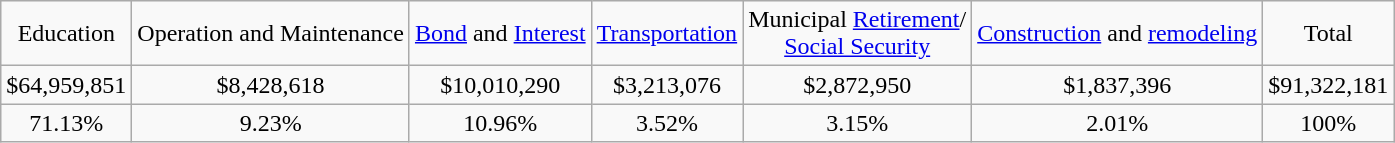<table class="wikitable" style="text-align:center">
<tr>
<td>Education</td>
<td>Operation and Maintenance</td>
<td><a href='#'>Bond</a> and <a href='#'>Interest</a></td>
<td><a href='#'>Transportation</a></td>
<td>Municipal <a href='#'>Retirement</a>/<br><a href='#'>Social Security</a></td>
<td><a href='#'>Construction</a> and <a href='#'>remodeling</a></td>
<td>Total</td>
</tr>
<tr>
<td>$64,959,851</td>
<td>$8,428,618</td>
<td>$10,010,290</td>
<td>$3,213,076</td>
<td>$2,872,950</td>
<td>$1,837,396</td>
<td>$91,322,181</td>
</tr>
<tr>
<td>71.13%</td>
<td>9.23%</td>
<td>10.96%</td>
<td>3.52%</td>
<td>3.15%</td>
<td>2.01%</td>
<td>100%</td>
</tr>
</table>
